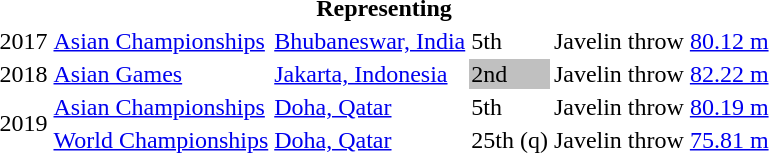<table>
<tr>
<th colspan="6">Representing </th>
</tr>
<tr>
<td>2017</td>
<td><a href='#'>Asian Championships</a></td>
<td><a href='#'>Bhubaneswar, India</a></td>
<td>5th</td>
<td>Javelin throw</td>
<td><a href='#'>80.12 m</a></td>
</tr>
<tr>
<td>2018</td>
<td><a href='#'>Asian Games</a></td>
<td><a href='#'>Jakarta, Indonesia</a></td>
<td bgcolor=silver>2nd</td>
<td>Javelin throw</td>
<td><a href='#'>82.22 m</a></td>
</tr>
<tr>
<td rowspan=2>2019</td>
<td><a href='#'>Asian Championships</a></td>
<td><a href='#'>Doha, Qatar</a></td>
<td>5th</td>
<td>Javelin throw</td>
<td><a href='#'>80.19 m</a></td>
</tr>
<tr>
<td><a href='#'>World Championships</a></td>
<td><a href='#'>Doha, Qatar</a></td>
<td>25th (q)</td>
<td>Javelin throw</td>
<td><a href='#'>75.81 m</a></td>
</tr>
</table>
